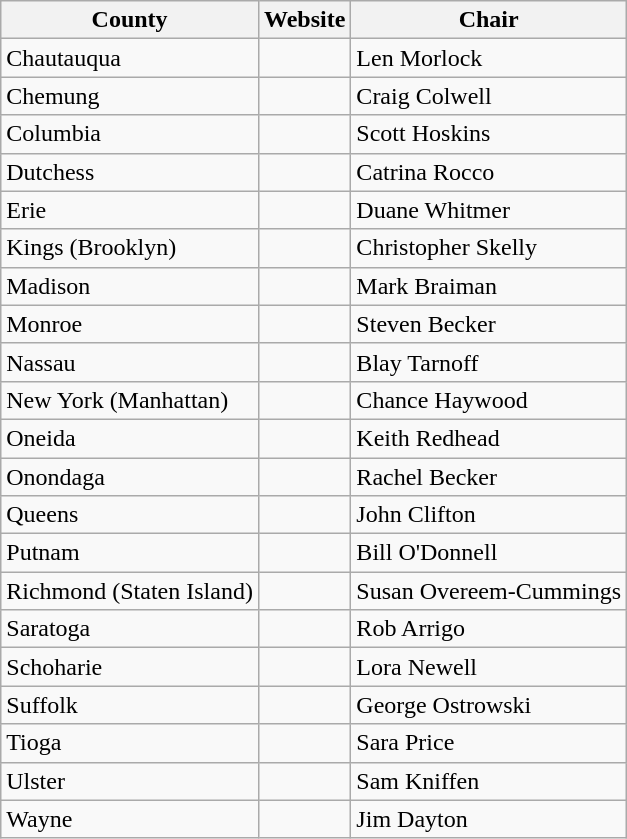<table class="wikitable">
<tr>
<th>County</th>
<th>Website</th>
<th>Chair</th>
</tr>
<tr>
<td>Chautauqua</td>
<td></td>
<td>Len Morlock</td>
</tr>
<tr>
<td>Chemung</td>
<td></td>
<td>Craig Colwell</td>
</tr>
<tr>
<td>Columbia</td>
<td></td>
<td>Scott Hoskins</td>
</tr>
<tr>
<td>Dutchess</td>
<td></td>
<td>Catrina Rocco</td>
</tr>
<tr>
<td>Erie</td>
<td></td>
<td>Duane Whitmer</td>
</tr>
<tr>
<td>Kings (Brooklyn)</td>
<td></td>
<td>Christopher Skelly</td>
</tr>
<tr>
<td>Madison</td>
<td></td>
<td>Mark Braiman</td>
</tr>
<tr>
<td>Monroe</td>
<td></td>
<td>Steven Becker</td>
</tr>
<tr>
<td>Nassau</td>
<td></td>
<td>Blay Tarnoff</td>
</tr>
<tr>
<td>New York (Manhattan)</td>
<td></td>
<td>Chance Haywood</td>
</tr>
<tr>
<td>Oneida</td>
<td></td>
<td>Keith Redhead</td>
</tr>
<tr>
<td>Onondaga</td>
<td></td>
<td>Rachel Becker</td>
</tr>
<tr>
<td>Queens</td>
<td></td>
<td>John Clifton</td>
</tr>
<tr>
<td>Putnam</td>
<td></td>
<td>Bill O'Donnell</td>
</tr>
<tr>
<td>Richmond (Staten Island)</td>
<td></td>
<td>Susan Overeem-Cummings</td>
</tr>
<tr>
<td>Saratoga</td>
<td></td>
<td>Rob Arrigo</td>
</tr>
<tr>
<td>Schoharie</td>
<td></td>
<td>Lora Newell</td>
</tr>
<tr>
<td>Suffolk</td>
<td></td>
<td>George Ostrowski</td>
</tr>
<tr>
<td>Tioga</td>
<td></td>
<td>Sara Price</td>
</tr>
<tr>
<td>Ulster</td>
<td></td>
<td>Sam Kniffen</td>
</tr>
<tr>
<td>Wayne</td>
<td></td>
<td>Jim Dayton</td>
</tr>
</table>
